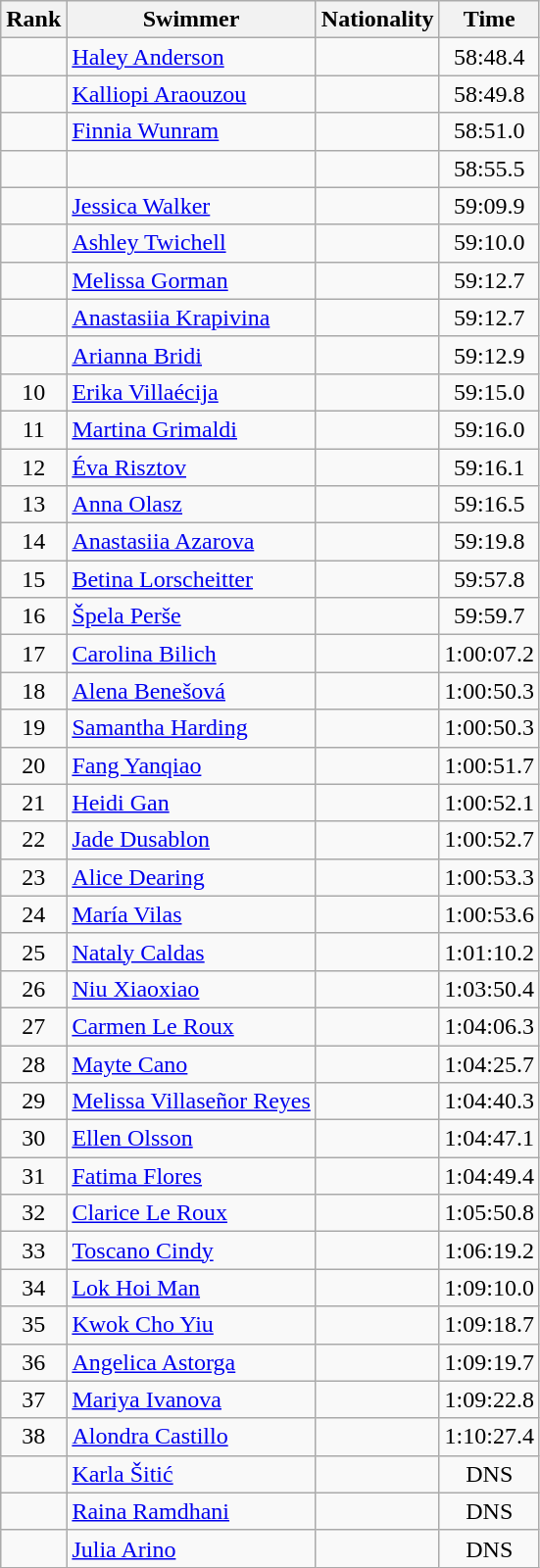<table class="wikitable sortable" border="1" style="text-align:center">
<tr>
<th>Rank</th>
<th>Swimmer</th>
<th>Nationality</th>
<th>Time</th>
</tr>
<tr>
<td></td>
<td align=left><a href='#'>Haley Anderson</a></td>
<td align=left></td>
<td>58:48.4</td>
</tr>
<tr>
<td></td>
<td align=left><a href='#'>Kalliopi Araouzou</a></td>
<td align=left></td>
<td>58:49.8</td>
</tr>
<tr>
<td></td>
<td align=left><a href='#'>Finnia Wunram</a></td>
<td align=left></td>
<td>58:51.0</td>
</tr>
<tr>
<td></td>
<td align=left></td>
<td align=left></td>
<td>58:55.5</td>
</tr>
<tr>
<td></td>
<td align=left><a href='#'>Jessica Walker</a></td>
<td align=left></td>
<td>59:09.9</td>
</tr>
<tr>
<td></td>
<td align=left><a href='#'>Ashley Twichell</a></td>
<td align=left></td>
<td>59:10.0</td>
</tr>
<tr>
<td></td>
<td align=left><a href='#'>Melissa Gorman</a></td>
<td align=left></td>
<td>59:12.7</td>
</tr>
<tr>
<td></td>
<td align=left><a href='#'>Anastasiia Krapivina</a></td>
<td align=left></td>
<td>59:12.7</td>
</tr>
<tr>
<td></td>
<td align=left><a href='#'>Arianna Bridi</a></td>
<td align=left></td>
<td>59:12.9</td>
</tr>
<tr>
<td>10</td>
<td align=left><a href='#'>Erika Villaécija</a></td>
<td align=left></td>
<td>59:15.0</td>
</tr>
<tr>
<td>11</td>
<td align=left><a href='#'>Martina Grimaldi</a></td>
<td align=left></td>
<td>59:16.0</td>
</tr>
<tr>
<td>12</td>
<td align=left><a href='#'>Éva Risztov</a></td>
<td align=left></td>
<td>59:16.1</td>
</tr>
<tr>
<td>13</td>
<td align=left><a href='#'>Anna Olasz</a></td>
<td align=left></td>
<td>59:16.5</td>
</tr>
<tr>
<td>14</td>
<td align=left><a href='#'>Anastasiia Azarova</a></td>
<td align=left></td>
<td>59:19.8</td>
</tr>
<tr>
<td>15</td>
<td align=left><a href='#'>Betina Lorscheitter</a></td>
<td align=left></td>
<td>59:57.8</td>
</tr>
<tr>
<td>16</td>
<td align=left><a href='#'>Špela Perše</a></td>
<td align=left></td>
<td>59:59.7</td>
</tr>
<tr>
<td>17</td>
<td align=left><a href='#'>Carolina Bilich</a></td>
<td align=left></td>
<td>1:00:07.2</td>
</tr>
<tr>
<td>18</td>
<td align=left><a href='#'>Alena Benešová</a></td>
<td align=left></td>
<td>1:00:50.3</td>
</tr>
<tr>
<td>19</td>
<td align=left><a href='#'>Samantha Harding</a></td>
<td align=left></td>
<td>1:00:50.3</td>
</tr>
<tr>
<td>20</td>
<td align=left><a href='#'>Fang Yanqiao</a></td>
<td align=left></td>
<td>1:00:51.7</td>
</tr>
<tr>
<td>21</td>
<td align=left><a href='#'>Heidi Gan</a></td>
<td align=left></td>
<td>1:00:52.1</td>
</tr>
<tr>
<td>22</td>
<td align=left><a href='#'>Jade Dusablon</a></td>
<td align=left></td>
<td>1:00:52.7</td>
</tr>
<tr>
<td>23</td>
<td align=left><a href='#'>Alice Dearing</a></td>
<td align=left></td>
<td>1:00:53.3</td>
</tr>
<tr>
<td>24</td>
<td align=left><a href='#'>María Vilas</a></td>
<td align=left></td>
<td>1:00:53.6</td>
</tr>
<tr>
<td>25</td>
<td align=left><a href='#'>Nataly Caldas</a></td>
<td align=left></td>
<td>1:01:10.2</td>
</tr>
<tr>
<td>26</td>
<td align=left><a href='#'>Niu Xiaoxiao</a></td>
<td align=left></td>
<td>1:03:50.4</td>
</tr>
<tr>
<td>27</td>
<td align=left><a href='#'>Carmen Le Roux</a></td>
<td align=left></td>
<td>1:04:06.3</td>
</tr>
<tr>
<td>28</td>
<td align=left><a href='#'>Mayte Cano</a></td>
<td align=left></td>
<td>1:04:25.7</td>
</tr>
<tr>
<td>29</td>
<td align=left><a href='#'>Melissa Villaseñor Reyes</a></td>
<td align=left></td>
<td>1:04:40.3</td>
</tr>
<tr>
<td>30</td>
<td align=left><a href='#'>Ellen Olsson</a></td>
<td align=left></td>
<td>1:04:47.1</td>
</tr>
<tr>
<td>31</td>
<td align=left><a href='#'>Fatima Flores</a></td>
<td align=left></td>
<td>1:04:49.4</td>
</tr>
<tr>
<td>32</td>
<td align=left><a href='#'>Clarice Le Roux</a></td>
<td align=left></td>
<td>1:05:50.8</td>
</tr>
<tr>
<td>33</td>
<td align=left><a href='#'>Toscano Cindy</a></td>
<td align=left></td>
<td>1:06:19.2</td>
</tr>
<tr>
<td>34</td>
<td align=left><a href='#'>Lok Hoi Man</a></td>
<td align=left></td>
<td>1:09:10.0</td>
</tr>
<tr>
<td>35</td>
<td align=left><a href='#'>Kwok Cho Yiu</a></td>
<td align=left></td>
<td>1:09:18.7</td>
</tr>
<tr>
<td>36</td>
<td align=left><a href='#'>Angelica Astorga</a></td>
<td align=left></td>
<td>1:09:19.7</td>
</tr>
<tr>
<td>37</td>
<td align=left><a href='#'>Mariya Ivanova</a></td>
<td align=left></td>
<td>1:09:22.8</td>
</tr>
<tr>
<td>38</td>
<td align=left><a href='#'>Alondra Castillo</a></td>
<td align=left></td>
<td>1:10:27.4</td>
</tr>
<tr>
<td></td>
<td align=left><a href='#'>Karla Šitić</a></td>
<td align=left></td>
<td>DNS</td>
</tr>
<tr>
<td></td>
<td align=left><a href='#'>Raina Ramdhani</a></td>
<td align=left></td>
<td>DNS</td>
</tr>
<tr>
<td></td>
<td align=left><a href='#'>Julia Arino</a></td>
<td align=left></td>
<td>DNS</td>
</tr>
</table>
